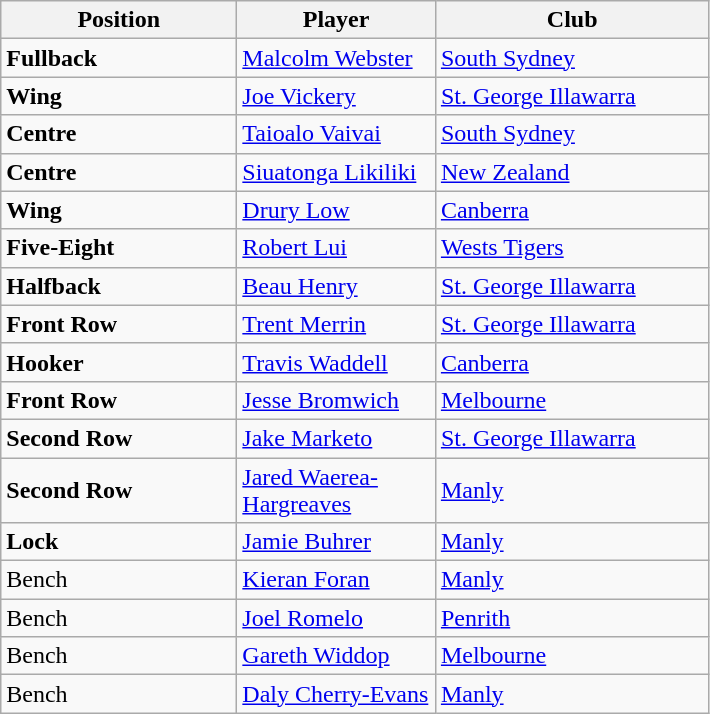<table class="wikitable">
<tr>
<th width=150>Position</th>
<th style="width:125px;" abbr="Player">Player</th>
<th style="width:175px;" abbr="Club">Club</th>
</tr>
<tr>
<td><strong>Fullback</strong></td>
<td><a href='#'>Malcolm Webster</a></td>
<td> <a href='#'>South Sydney</a></td>
</tr>
<tr>
<td><strong>Wing</strong></td>
<td><a href='#'>Joe Vickery</a></td>
<td> <a href='#'>St. George Illawarra</a></td>
</tr>
<tr>
<td><strong>Centre</strong></td>
<td><a href='#'>Taioalo Vaivai</a></td>
<td> <a href='#'>South Sydney</a></td>
</tr>
<tr>
<td><strong>Centre</strong></td>
<td><a href='#'>Siuatonga Likiliki</a></td>
<td> <a href='#'>New Zealand</a></td>
</tr>
<tr>
<td><strong>Wing</strong></td>
<td><a href='#'>Drury Low</a></td>
<td> <a href='#'>Canberra</a></td>
</tr>
<tr>
<td><strong>Five-Eight</strong></td>
<td><a href='#'>Robert Lui</a></td>
<td> <a href='#'>Wests Tigers</a></td>
</tr>
<tr>
<td><strong>Halfback</strong></td>
<td><a href='#'>Beau Henry</a></td>
<td> <a href='#'>St. George Illawarra</a></td>
</tr>
<tr>
<td><strong>Front Row</strong></td>
<td><a href='#'>Trent Merrin</a></td>
<td> <a href='#'>St. George Illawarra</a></td>
</tr>
<tr>
<td><strong>Hooker</strong></td>
<td><a href='#'>Travis Waddell</a></td>
<td> <a href='#'>Canberra</a></td>
</tr>
<tr>
<td><strong>Front Row</strong></td>
<td><a href='#'>Jesse Bromwich</a></td>
<td> <a href='#'>Melbourne</a></td>
</tr>
<tr>
<td><strong>Second Row</strong></td>
<td><a href='#'>Jake Marketo</a></td>
<td> <a href='#'>St. George Illawarra</a></td>
</tr>
<tr>
<td><strong>Second Row</strong></td>
<td><a href='#'>Jared Waerea-Hargreaves</a></td>
<td> <a href='#'>Manly</a></td>
</tr>
<tr>
<td><strong>Lock</strong></td>
<td><a href='#'>Jamie Buhrer</a></td>
<td> <a href='#'>Manly</a></td>
</tr>
<tr>
<td>Bench</td>
<td><a href='#'>Kieran Foran</a></td>
<td> <a href='#'>Manly</a></td>
</tr>
<tr>
<td>Bench</td>
<td><a href='#'>Joel Romelo</a></td>
<td> <a href='#'>Penrith</a></td>
</tr>
<tr>
<td>Bench</td>
<td><a href='#'>Gareth Widdop</a></td>
<td> <a href='#'>Melbourne</a></td>
</tr>
<tr>
<td>Bench</td>
<td><a href='#'>Daly Cherry-Evans</a></td>
<td> <a href='#'>Manly</a></td>
</tr>
</table>
